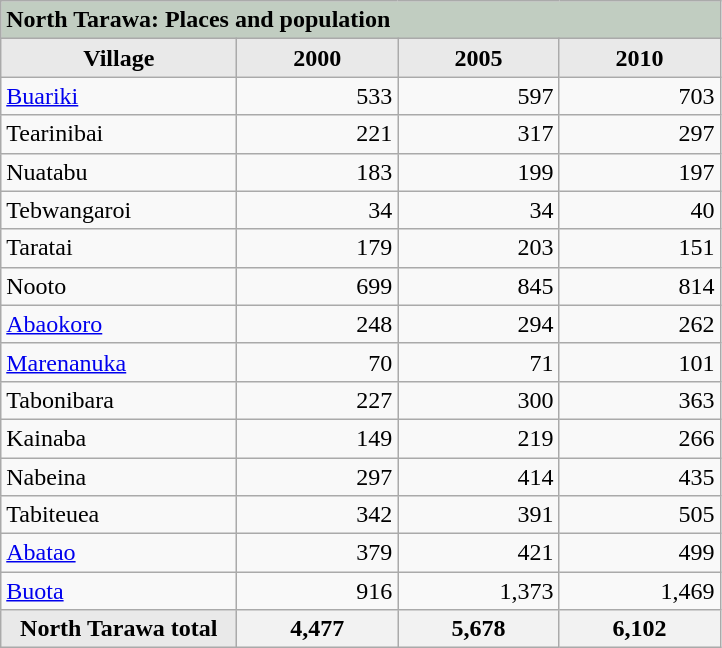<table class="wikitable">
<tr>
<td colspan=4 style="background-color:#C1CDC1"><strong>North Tarawa: Places and population</strong></td>
</tr>
<tr>
<th style="background-color:#E9E9E9" align=left valign=top width=150>Village</th>
<th style="background-color:#E9E9E9" align=left valign=top width=100>2000</th>
<th style="background-color:#E9E9E9" align=right valign=top width=100>2005</th>
<th style="background-color:#E9E9E9" align=right valign=top width=100>2010</th>
</tr>
<tr>
<td><a href='#'>Buariki</a></td>
<td align=right>533</td>
<td align=right>597</td>
<td align=right>703</td>
</tr>
<tr>
<td>Tearinibai</td>
<td align=right>221</td>
<td align=right>317</td>
<td align=right>297</td>
</tr>
<tr>
<td>Nuatabu</td>
<td align=right>183</td>
<td align=right>199</td>
<td align=right>197</td>
</tr>
<tr>
<td>Tebwangaroi</td>
<td align=right>34</td>
<td align=right>34</td>
<td align=right>40</td>
</tr>
<tr>
<td>Taratai</td>
<td align=right>179</td>
<td align=right>203</td>
<td align=right>151</td>
</tr>
<tr>
<td>Nooto</td>
<td align=right>699</td>
<td align=right>845</td>
<td align=right>814</td>
</tr>
<tr>
<td><a href='#'>Abaokoro</a></td>
<td align=right>248</td>
<td align=right>294</td>
<td align=right>262</td>
</tr>
<tr>
<td><a href='#'>Marenanuka</a></td>
<td align=right>70</td>
<td align=right>71</td>
<td align=right>101</td>
</tr>
<tr>
<td>Tabonibara</td>
<td align=right>227</td>
<td align=right>300</td>
<td align=right>363</td>
</tr>
<tr>
<td>Kainaba</td>
<td align=right>149</td>
<td align=right>219</td>
<td align=right>266</td>
</tr>
<tr>
<td>Nabeina</td>
<td align=right>297</td>
<td align=right>414</td>
<td align=right>435</td>
</tr>
<tr>
<td>Tabiteuea</td>
<td align=right>342</td>
<td align=right>391</td>
<td align=right>505</td>
</tr>
<tr>
<td><a href='#'>Abatao</a></td>
<td align=right>379</td>
<td align=right>421</td>
<td align=right>499</td>
</tr>
<tr>
<td><a href='#'>Buota</a></td>
<td align=right>916</td>
<td align=right>1,373</td>
<td align=right>1,469</td>
</tr>
<tr>
<th style="background-color:#E9E9E9" align=right>North Tarawa total</th>
<th align=right>4,477</th>
<th align=right>5,678</th>
<th align=right>6,102</th>
</tr>
</table>
